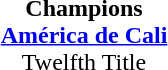<table cellspacing=0 width=100%>
<tr>
<td align=center><strong>Champions<br><a href='#'>América de Cali</a></strong><br>Twelfth Title</td>
</tr>
</table>
